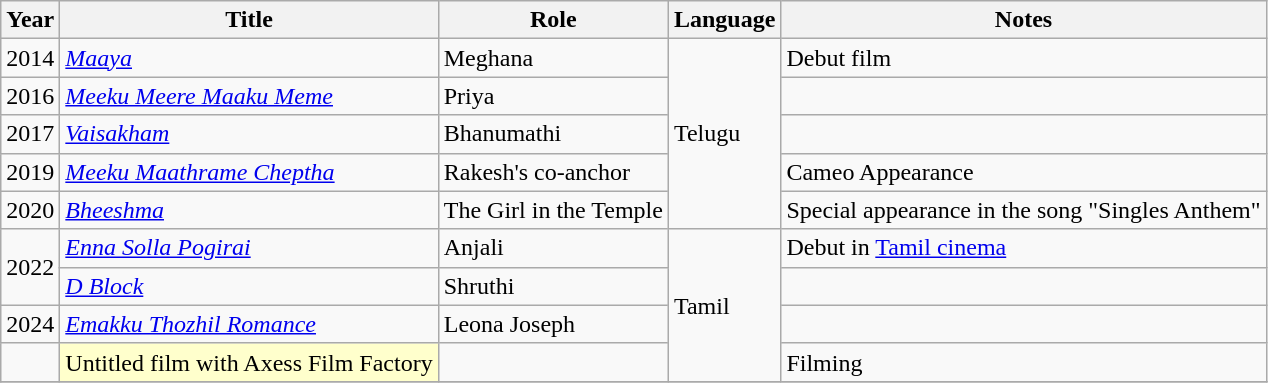<table class="wikitable sortable">
<tr>
<th>Year</th>
<th>Title</th>
<th>Role</th>
<th>Language</th>
<th class="unsortable">Notes</th>
</tr>
<tr>
<td>2014</td>
<td><em><a href='#'>Maaya</a></em></td>
<td>Meghana</td>
<td rowspan="5">Telugu</td>
<td>Debut film</td>
</tr>
<tr>
<td>2016</td>
<td><em><a href='#'>Meeku Meere Maaku Meme</a></em></td>
<td>Priya</td>
<td></td>
</tr>
<tr>
<td>2017</td>
<td><em> <a href='#'>Vaisakham</a></em></td>
<td>Bhanumathi</td>
<td></td>
</tr>
<tr>
<td>2019</td>
<td><em><a href='#'>Meeku Maathrame Cheptha</a></em></td>
<td>Rakesh's co-anchor</td>
<td>Cameo Appearance</td>
</tr>
<tr>
<td>2020</td>
<td><em><a href='#'>Bheeshma</a></em></td>
<td>The Girl in the Temple</td>
<td>Special appearance in the song "Singles Anthem"</td>
</tr>
<tr>
<td rowspan="2">2022</td>
<td><em><a href='#'>Enna Solla Pogirai</a></em></td>
<td>Anjali</td>
<td rowspan="4">Tamil</td>
<td>Debut in <a href='#'>Tamil cinema</a></td>
</tr>
<tr>
<td><em><a href='#'>D Block</a></em></td>
<td>Shruthi</td>
<td></td>
</tr>
<tr>
<td>2024</td>
<td><em><a href='#'>Emakku Thozhil Romance</a></em></td>
<td>Leona Joseph</td>
<td></td>
</tr>
<tr>
<td></td>
<td Style="background:#ffc;">Untitled film with Axess Film Factory </td>
<td></td>
<td>Filming</td>
</tr>
<tr>
</tr>
</table>
